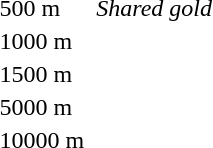<table>
<tr>
<td rowspan=2>500 m<br></td>
<td></td>
<td rowspan=2><em>Shared gold</em></td>
<td rowspan=2></td>
</tr>
<tr>
<td></td>
</tr>
<tr>
<td>1000 m<br></td>
<td></td>
<td></td>
<td></td>
</tr>
<tr>
<td>1500 m<br></td>
<td></td>
<td></td>
<td></td>
</tr>
<tr>
<td>5000 m<br></td>
<td></td>
<td></td>
<td></td>
</tr>
<tr>
<td>10000 m<br></td>
<td></td>
<td></td>
<td></td>
</tr>
</table>
